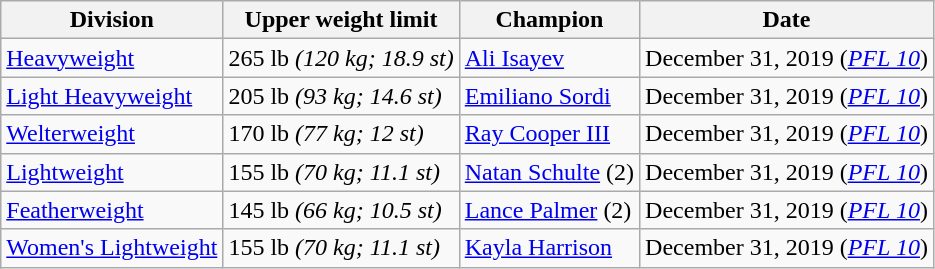<table class="wikitable">
<tr>
<th>Division</th>
<th>Upper weight limit</th>
<th>Champion</th>
<th>Date</th>
</tr>
<tr>
<td><a href='#'>Heavyweight</a></td>
<td>265 lb <em>(120 kg; 18.9 st)</em></td>
<td><a href='#'>Ali Isayev</a></td>
<td>December 31, 2019 (<em><a href='#'>PFL 10</a></em>)</td>
</tr>
<tr>
<td><a href='#'>Light Heavyweight</a></td>
<td>205 lb <em>(93 kg; 14.6 st)</em></td>
<td><a href='#'>Emiliano Sordi</a></td>
<td>December 31, 2019 (<em><a href='#'>PFL 10</a></em>)</td>
</tr>
<tr>
<td><a href='#'>Welterweight</a></td>
<td>170 lb <em>(77 kg; 12 st)</em></td>
<td><a href='#'>Ray Cooper III</a></td>
<td>December 31, 2019 (<em><a href='#'>PFL 10</a></em>)</td>
</tr>
<tr>
<td><a href='#'>Lightweight</a></td>
<td>155 lb <em>(70 kg; 11.1 st)</em></td>
<td><a href='#'>Natan Schulte</a> (2)</td>
<td>December 31, 2019 (<em><a href='#'>PFL 10</a></em>)</td>
</tr>
<tr>
<td><a href='#'>Featherweight</a></td>
<td>145 lb <em>(66 kg; 10.5 st)</em></td>
<td><a href='#'>Lance Palmer</a> (2)</td>
<td>December 31, 2019 (<em><a href='#'>PFL 10</a></em>)</td>
</tr>
<tr>
<td><a href='#'>Women's Lightweight</a></td>
<td>155 lb <em>(70 kg; 11.1 st)</em></td>
<td><a href='#'>Kayla Harrison</a></td>
<td>December 31, 2019 (<em><a href='#'>PFL 10</a></em>)</td>
</tr>
</table>
